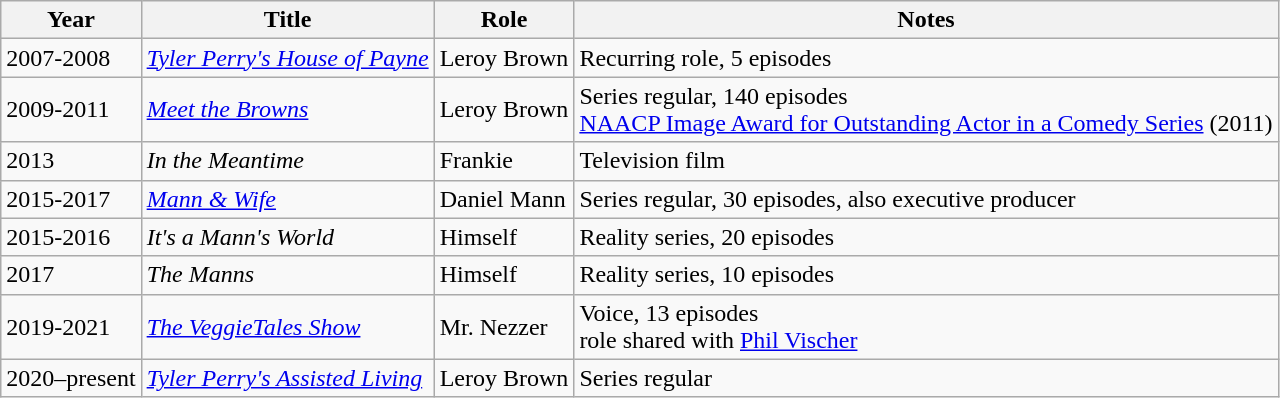<table class="wikitable sortable">
<tr>
<th>Year</th>
<th>Title</th>
<th>Role</th>
<th>Notes</th>
</tr>
<tr>
<td>2007-2008</td>
<td><em><a href='#'>Tyler Perry's House of Payne</a></em></td>
<td>Leroy Brown</td>
<td>Recurring role, 5 episodes</td>
</tr>
<tr>
<td>2009-2011</td>
<td><em><a href='#'>Meet the Browns</a></em></td>
<td>Leroy Brown</td>
<td>Series regular, 140 episodes<br><a href='#'>NAACP Image Award for Outstanding Actor in a Comedy Series</a> (2011)</td>
</tr>
<tr>
<td>2013</td>
<td><em>In the Meantime</em></td>
<td>Frankie</td>
<td>Television film</td>
</tr>
<tr>
<td>2015-2017</td>
<td><em><a href='#'>Mann & Wife</a></em></td>
<td>Daniel Mann</td>
<td>Series regular, 30 episodes, also executive producer</td>
</tr>
<tr>
<td>2015-2016</td>
<td><em>It's a Mann's World</em></td>
<td>Himself</td>
<td>Reality series, 20 episodes</td>
</tr>
<tr>
<td>2017</td>
<td><em>The Manns</em></td>
<td>Himself</td>
<td>Reality series, 10 episodes</td>
</tr>
<tr>
<td>2019-2021</td>
<td><em><a href='#'>The VeggieTales Show</a></em></td>
<td>Mr. Nezzer</td>
<td>Voice, 13 episodes<br>role shared with <a href='#'>Phil Vischer</a></td>
</tr>
<tr>
<td>2020–present</td>
<td><em><a href='#'>Tyler Perry's Assisted Living</a></em></td>
<td>Leroy Brown</td>
<td>Series regular</td>
</tr>
</table>
